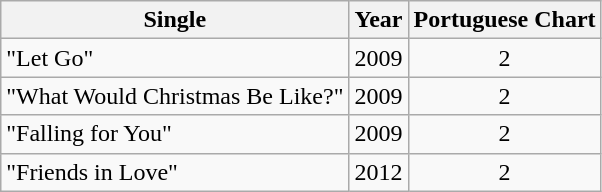<table class="wikitable">
<tr>
<th>Single</th>
<th>Year</th>
<th>Portuguese Chart</th>
</tr>
<tr>
<td>"Let Go"</td>
<td>2009</td>
<td style="text-align:center;">2</td>
</tr>
<tr>
<td>"What Would Christmas Be Like?"</td>
<td>2009</td>
<td style="text-align:center;">2</td>
</tr>
<tr>
<td>"Falling for You"</td>
<td>2009</td>
<td style="text-align:center;">2</td>
</tr>
<tr>
<td>"Friends in Love"</td>
<td>2012</td>
<td style="text-align:center;">2</td>
</tr>
</table>
